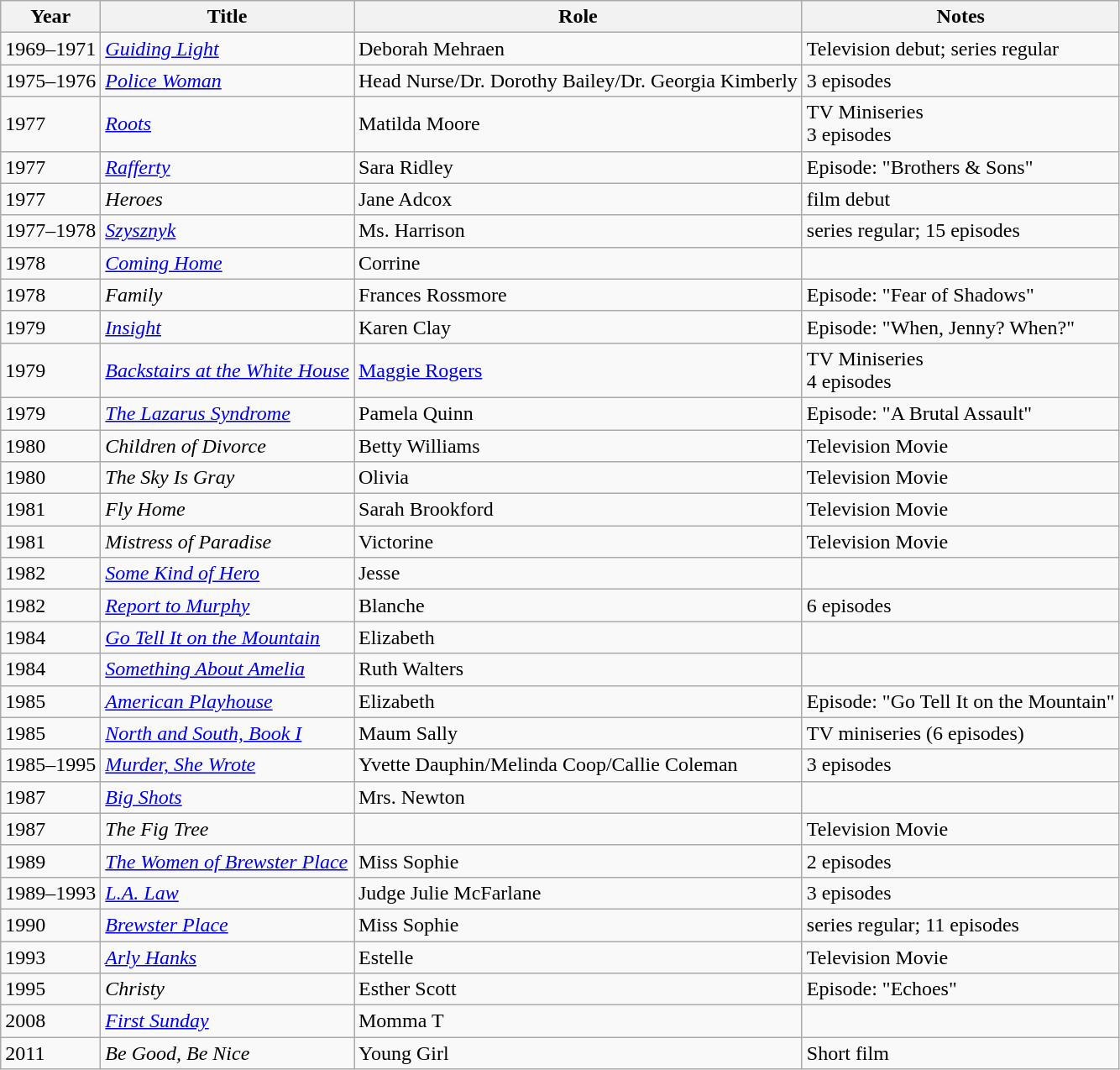<table class="wikitable">
<tr>
<th>Year</th>
<th>Title</th>
<th>Role</th>
<th>Notes</th>
</tr>
<tr>
<td>1969–1971</td>
<td><em><a href='#'>Guiding Light</a></em></td>
<td>Deborah Mehraen</td>
<td>Television debut; series regular</td>
</tr>
<tr>
<td>1975–1976</td>
<td><em><a href='#'>Police Woman</a></em></td>
<td>Head Nurse/Dr. Dorothy Bailey/Dr. Georgia Kimberly</td>
<td>3 episodes</td>
</tr>
<tr>
<td>1977</td>
<td><em><a href='#'>Roots</a></em></td>
<td>Matilda Moore</td>
<td>TV Miniseries<br>3 episodes</td>
</tr>
<tr>
<td>1977</td>
<td><em><a href='#'>Rafferty</a></em></td>
<td>Sara Ridley</td>
<td>Episode: "Brothers & Sons"</td>
</tr>
<tr>
<td>1977</td>
<td><em>Heroes</em></td>
<td>Jane Adcox</td>
<td>film debut</td>
</tr>
<tr>
<td>1977–1978</td>
<td><em><a href='#'>Szysznyk</a></em></td>
<td>Ms. Harrison</td>
<td>series regular; 15 episodes</td>
</tr>
<tr>
<td>1978</td>
<td><em><a href='#'>Coming Home</a></em></td>
<td>Corrine</td>
<td></td>
</tr>
<tr>
<td>1978</td>
<td><em>Family</em></td>
<td>Frances Rossmore</td>
<td>Episode: "Fear of Shadows"</td>
</tr>
<tr>
<td>1979</td>
<td><em><a href='#'>Insight</a></em></td>
<td>Karen Clay</td>
<td>Episode: "When, Jenny? When?"</td>
</tr>
<tr>
<td>1979</td>
<td><em><a href='#'>Backstairs at the White House</a></em></td>
<td><a href='#'>Maggie Rogers</a></td>
<td>TV Miniseries<br>4 episodes</td>
</tr>
<tr>
<td>1979</td>
<td><em><a href='#'>The Lazarus Syndrome</a></em></td>
<td>Pamela Quinn</td>
<td>Episode: "A Brutal Assault"</td>
</tr>
<tr>
<td>1980</td>
<td><em>Children of Divorce</em></td>
<td>Betty Williams</td>
<td>Television Movie</td>
</tr>
<tr>
<td>1980</td>
<td><em>The Sky Is Gray</em></td>
<td>Olivia</td>
<td>Television Movie</td>
</tr>
<tr>
<td>1981</td>
<td><em>Fly Home</em></td>
<td>Sarah Brookford</td>
<td>Television Movie</td>
</tr>
<tr>
<td>1981</td>
<td><em>Mistress of Paradise</em></td>
<td>Victorine</td>
<td>Television Movie</td>
</tr>
<tr>
<td>1982</td>
<td><em><a href='#'>Some Kind of Hero</a></em></td>
<td>Jesse</td>
<td></td>
</tr>
<tr>
<td>1982</td>
<td><em><a href='#'>Report to Murphy</a></em></td>
<td>Blanche</td>
<td>6 episodes</td>
</tr>
<tr>
<td>1984</td>
<td><em><a href='#'>Go Tell It on the Mountain</a></em></td>
<td>Elizabeth</td>
<td></td>
</tr>
<tr>
<td>1984</td>
<td><em><a href='#'>Something About Amelia</a></em></td>
<td>Ruth Walters</td>
<td></td>
</tr>
<tr>
<td>1985</td>
<td><em><a href='#'>American Playhouse</a></em></td>
<td>Elizabeth</td>
<td>Episode: "Go Tell It on the Mountain"</td>
</tr>
<tr>
<td>1985</td>
<td><em><a href='#'>North and South, Book I</a></em></td>
<td>Maum Sally</td>
<td>TV miniseries (6 episodes)</td>
</tr>
<tr>
<td>1985–1995</td>
<td><em><a href='#'>Murder, She Wrote</a></em></td>
<td>Yvette Dauphin/Melinda Coop/Callie Coleman</td>
<td>3 episodes</td>
</tr>
<tr>
<td>1987</td>
<td><em><a href='#'>Big Shots</a></em></td>
<td>Mrs. Newton</td>
<td></td>
</tr>
<tr>
<td>1987</td>
<td><em>The Fig Tree</em></td>
<td></td>
<td>Television Movie</td>
</tr>
<tr>
<td>1989</td>
<td><em><a href='#'>The Women of Brewster Place</a></em></td>
<td>Miss Sophie</td>
<td>2 episodes</td>
</tr>
<tr>
<td>1989–1993</td>
<td><em><a href='#'>L.A. Law</a></em></td>
<td>Judge Julie McFarlane</td>
<td>3 episodes</td>
</tr>
<tr>
<td>1990</td>
<td><em><a href='#'>Brewster Place</a></em></td>
<td>Miss Sophie</td>
<td>series regular; 11 episodes</td>
</tr>
<tr>
<td>1993</td>
<td><em><a href='#'>Arly Hanks</a></em></td>
<td>Estelle</td>
<td>Television Movie</td>
</tr>
<tr>
<td>1995</td>
<td><em>Christy</em></td>
<td>Esther Scott</td>
<td>Episode: "Echoes"</td>
</tr>
<tr>
<td>2008</td>
<td><em><a href='#'>First Sunday</a></em></td>
<td>Momma T</td>
<td></td>
</tr>
<tr>
<td>2011</td>
<td><em>Be Good, Be Nice</em></td>
<td>Young Girl</td>
<td>Short film</td>
</tr>
</table>
